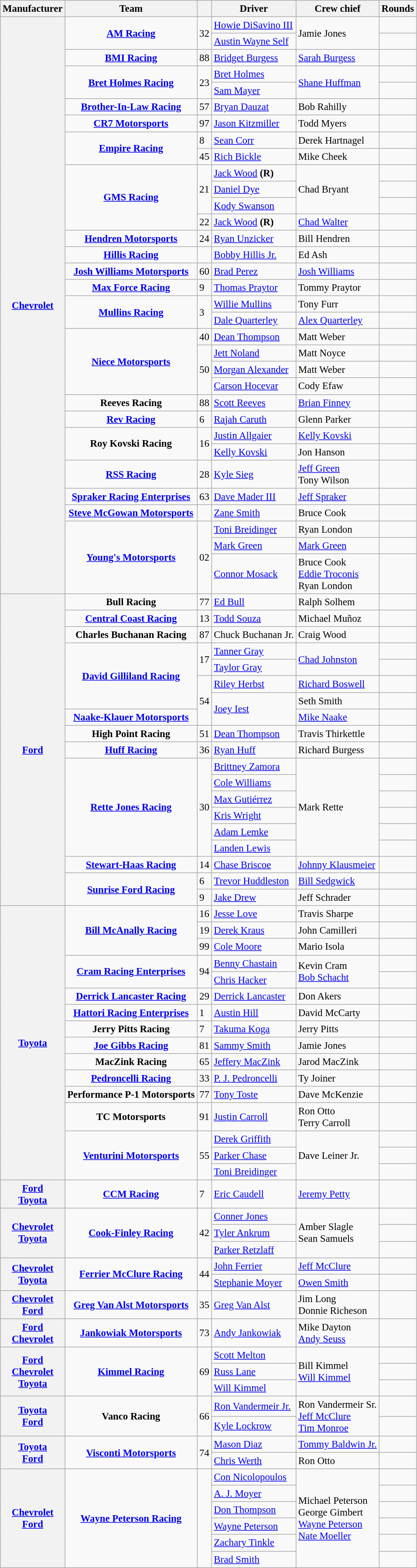<table class="wikitable" style="font-size: 95%;">
<tr>
<th>Manufacturer</th>
<th>Team</th>
<th></th>
<th>Driver</th>
<th>Crew chief</th>
<th>Rounds</th>
</tr>
<tr>
<th rowspan=33><a href='#'>Chevrolet</a></th>
<td rowspan=2 style="text-align:center;"><strong><a href='#'>AM Racing</a></strong></td>
<td rowspan=2>32</td>
<td><a href='#'>Howie DiSavino III</a></td>
<td rowspan=2>Jamie Jones</td>
<td></td>
</tr>
<tr>
<td><a href='#'>Austin Wayne Self</a></td>
<td></td>
</tr>
<tr>
<td style="text-align:center;"><strong><a href='#'>BMI Racing</a></strong></td>
<td>88</td>
<td><a href='#'>Bridget Burgess</a></td>
<td><a href='#'>Sarah Burgess</a></td>
<td></td>
</tr>
<tr>
<td rowspan=2 style="text-align:center;"><strong><a href='#'>Bret Holmes Racing</a></strong></td>
<td rowspan=2>23</td>
<td><a href='#'>Bret Holmes</a></td>
<td rowspan=2><a href='#'>Shane Huffman</a></td>
<td></td>
</tr>
<tr>
<td><a href='#'>Sam Mayer</a></td>
<td></td>
</tr>
<tr>
<td style="text-align:center;"><strong><a href='#'>Brother-In-Law Racing</a></strong></td>
<td>57</td>
<td><a href='#'>Bryan Dauzat</a></td>
<td>Bob Rahilly</td>
<td></td>
</tr>
<tr>
<td style="text-align:center;"><strong><a href='#'>CR7 Motorsports</a></strong></td>
<td>97</td>
<td><a href='#'>Jason Kitzmiller</a></td>
<td>Todd Myers</td>
<td></td>
</tr>
<tr>
<td rowspan=2 style="text-align:center;"><strong><a href='#'>Empire Racing</a></strong></td>
<td>8</td>
<td><a href='#'>Sean Corr</a></td>
<td>Derek Hartnagel</td>
<td></td>
</tr>
<tr>
<td>45</td>
<td><a href='#'>Rich Bickle</a></td>
<td>Mike Cheek</td>
<td></td>
</tr>
<tr>
<td rowspan=4 style="text-align:center;"><strong><a href='#'>GMS Racing</a></strong></td>
<td rowspan=3>21</td>
<td><a href='#'>Jack Wood</a> <strong>(R)</strong></td>
<td rowspan=3>Chad Bryant</td>
<td></td>
</tr>
<tr>
<td><a href='#'>Daniel Dye</a></td>
<td></td>
</tr>
<tr>
<td><a href='#'>Kody Swanson</a></td>
<td></td>
</tr>
<tr>
<td>22</td>
<td><a href='#'>Jack Wood</a> <strong>(R)</strong></td>
<td><a href='#'>Chad Walter</a></td>
<td></td>
</tr>
<tr>
<td style="text-align:center;"><strong><a href='#'>Hendren Motorsports</a></strong></td>
<td>24</td>
<td><a href='#'>Ryan Unzicker</a></td>
<td>Bill Hendren</td>
<td></td>
</tr>
<tr>
<td style="text-align:center;"><strong><a href='#'>Hillis Racing</a></strong></td>
<td></td>
<td><a href='#'>Bobby Hillis Jr.</a></td>
<td>Ed Ash</td>
<td></td>
</tr>
<tr>
<td style="text-align:center;"><strong><a href='#'>Josh Williams Motorsports</a></strong></td>
<td>60</td>
<td><a href='#'>Brad Perez</a></td>
<td><a href='#'>Josh Williams</a></td>
<td></td>
</tr>
<tr>
<td style="text-align:center;"><strong><a href='#'>Max Force Racing</a></strong></td>
<td>9</td>
<td><a href='#'>Thomas Praytor</a></td>
<td>Tommy Praytor</td>
<td></td>
</tr>
<tr>
<td rowspan=2 style="text-align:center;"><strong><a href='#'>Mullins Racing</a></strong></td>
<td rowspan=2>3</td>
<td><a href='#'>Willie Mullins</a></td>
<td>Tony Furr</td>
<td></td>
</tr>
<tr>
<td><a href='#'>Dale Quarterley</a></td>
<td><a href='#'>Alex Quarterley</a></td>
<td></td>
</tr>
<tr>
<td rowspan=4 style="text-align:center;"><strong><a href='#'>Niece Motorsports</a></strong></td>
<td>40</td>
<td><a href='#'>Dean Thompson</a></td>
<td>Matt Weber</td>
<td></td>
</tr>
<tr>
<td rowspan=3>50</td>
<td><a href='#'>Jett Noland</a></td>
<td>Matt Noyce</td>
<td></td>
</tr>
<tr>
<td><a href='#'>Morgan Alexander</a></td>
<td>Matt Weber</td>
<td></td>
</tr>
<tr>
<td><a href='#'>Carson Hocevar</a></td>
<td>Cody Efaw</td>
<td></td>
</tr>
<tr>
<td style="text-align:center;"><strong>Reeves Racing</strong></td>
<td>88</td>
<td><a href='#'>Scott Reeves</a></td>
<td><a href='#'>Brian Finney</a></td>
<td></td>
</tr>
<tr>
<td style="text-align:center;"><strong><a href='#'>Rev Racing</a></strong></td>
<td>6</td>
<td><a href='#'>Rajah Caruth</a></td>
<td>Glenn Parker</td>
<td></td>
</tr>
<tr>
<td rowspan=2 style="text-align:center;"><strong>Roy Kovski Racing</strong></td>
<td rowspan=2>16</td>
<td><a href='#'>Justin Allgaier</a></td>
<td><a href='#'>Kelly Kovski</a></td>
<td></td>
</tr>
<tr>
<td><a href='#'>Kelly Kovski</a></td>
<td>Jon Hanson</td>
<td></td>
</tr>
<tr>
<td style="text-align:center;"><strong><a href='#'>RSS Racing</a></strong></td>
<td>28</td>
<td><a href='#'>Kyle Sieg</a></td>
<td><a href='#'>Jeff Green</a> <small></small> <br> Tony Wilson <small></small></td>
<td></td>
</tr>
<tr>
<td style="text-align:center;"><strong><a href='#'>Spraker Racing Enterprises</a></strong></td>
<td>63</td>
<td><a href='#'>Dave Mader III</a></td>
<td><a href='#'>Jeff Spraker</a></td>
<td></td>
</tr>
<tr>
<td style="text-align:center;"><a href='#'><strong>Steve McGowan Motorsports</strong></a></td>
<td></td>
<td><a href='#'>Zane Smith</a></td>
<td>Bruce Cook</td>
<td></td>
</tr>
<tr>
<td rowspan=3 style="text-align:center;"><strong><a href='#'>Young's Motorsports</a></strong></td>
<td rowspan=3>02</td>
<td><a href='#'>Toni Breidinger</a></td>
<td>Ryan London</td>
<td></td>
</tr>
<tr>
<td><a href='#'>Mark Green</a></td>
<td><a href='#'>Mark Green</a></td>
<td></td>
</tr>
<tr>
<td><a href='#'>Connor Mosack</a></td>
<td>Bruce Cook <small></small> <br> <a href='#'>Eddie Troconis</a> <small></small> <br> Ryan London <small></small></td>
<td></td>
</tr>
<tr>
<th rowspan=19><a href='#'>Ford</a></th>
<td style="text-align:center;"><strong>Bull Racing</strong></td>
<td>77</td>
<td><a href='#'>Ed Bull</a></td>
<td>Ralph Solhem</td>
<td></td>
</tr>
<tr>
<td style="text-align:center;"><strong><a href='#'>Central Coast Racing</a></strong></td>
<td>13</td>
<td><a href='#'>Todd Souza</a></td>
<td>Michael Muñoz</td>
<td></td>
</tr>
<tr>
<td style="text-align:center;"><strong>Charles Buchanan Racing</strong></td>
<td>87</td>
<td>Chuck Buchanan Jr.</td>
<td>Craig Wood</td>
<td></td>
</tr>
<tr>
<td rowspan=4 style="text-align:center;"><strong><a href='#'>David Gilliland Racing</a></strong></td>
<td rowspan=2>17</td>
<td><a href='#'>Tanner Gray</a></td>
<td rowspan=2><a href='#'>Chad Johnston</a></td>
<td></td>
</tr>
<tr>
<td><a href='#'>Taylor Gray</a></td>
<td></td>
</tr>
<tr>
<td rowspan=3>54</td>
<td><a href='#'>Riley Herbst</a></td>
<td><a href='#'>Richard Boswell</a></td>
<td></td>
</tr>
<tr>
<td rowspan=2><a href='#'>Joey Iest</a></td>
<td>Seth Smith</td>
<td></td>
</tr>
<tr>
<td style="text-align:center;"><strong><a href='#'>Naake-Klauer Motorsports</a></strong></td>
<td><a href='#'>Mike Naake</a></td>
<td></td>
</tr>
<tr>
<td style="text-align:center;"><strong>High Point Racing</strong></td>
<td>51</td>
<td><a href='#'>Dean Thompson</a></td>
<td>Travis Thirkettle</td>
<td></td>
</tr>
<tr>
<td style="text-align:center;"><strong><a href='#'>Huff Racing</a></strong></td>
<td>36</td>
<td><a href='#'>Ryan Huff</a></td>
<td>Richard Burgess</td>
<td></td>
</tr>
<tr>
<td rowspan=6 style="text-align:center;"><strong><a href='#'>Rette Jones Racing</a></strong></td>
<td rowspan=6>30</td>
<td><a href='#'>Brittney Zamora</a></td>
<td rowspan=6>Mark Rette</td>
<td></td>
</tr>
<tr>
<td><a href='#'>Cole Williams</a></td>
<td></td>
</tr>
<tr>
<td><a href='#'>Max Gutiérrez</a></td>
<td></td>
</tr>
<tr>
<td><a href='#'>Kris Wright</a></td>
<td></td>
</tr>
<tr>
<td><a href='#'>Adam Lemke</a></td>
<td></td>
</tr>
<tr>
<td><a href='#'>Landen Lewis</a></td>
<td></td>
</tr>
<tr>
<td style="text-align:center;"><strong><a href='#'>Stewart-Haas Racing</a></strong></td>
<td>14</td>
<td><a href='#'>Chase Briscoe</a></td>
<td><a href='#'>Johnny Klausmeier</a></td>
<td></td>
</tr>
<tr>
<td rowspan=2 style="text-align:center;"><strong><a href='#'>Sunrise Ford Racing</a></strong></td>
<td>6</td>
<td><a href='#'>Trevor Huddleston</a></td>
<td><a href='#'>Bill Sedgwick</a></td>
<td></td>
</tr>
<tr>
<td>9</td>
<td><a href='#'>Jake Drew</a></td>
<td>Jeff Schrader</td>
<td></td>
</tr>
<tr>
<th rowspan=16><a href='#'>Toyota</a></th>
<td rowspan=3 style="text-align:center;"><strong><a href='#'>Bill McAnally Racing</a></strong></td>
<td>16</td>
<td><a href='#'>Jesse Love</a></td>
<td>Travis Sharpe</td>
<td></td>
</tr>
<tr>
<td>19</td>
<td><a href='#'>Derek Kraus</a></td>
<td>John Camilleri</td>
<td></td>
</tr>
<tr>
<td>99</td>
<td><a href='#'>Cole Moore</a></td>
<td>Mario Isola</td>
<td></td>
</tr>
<tr>
<td rowspan=2 style="text-align:center;"><strong><a href='#'>Cram Racing Enterprises</a></strong></td>
<td rowspan=2>94</td>
<td><a href='#'>Benny Chastain</a></td>
<td rowspan=2>Kevin Cram <small></small> <br> <a href='#'>Bob Schacht</a> <small></small></td>
<td></td>
</tr>
<tr>
<td><a href='#'>Chris Hacker</a></td>
<td></td>
</tr>
<tr>
<td style="text-align:center;"><strong><a href='#'>Derrick Lancaster Racing</a></strong></td>
<td>29</td>
<td><a href='#'>Derrick Lancaster</a></td>
<td>Don Akers</td>
<td></td>
</tr>
<tr>
<td style="text-align:center;"><strong><a href='#'>Hattori Racing Enterprises</a></strong></td>
<td>1</td>
<td><a href='#'>Austin Hill</a></td>
<td>David McCarty</td>
<td></td>
</tr>
<tr>
<td style="text-align:center;"><strong>Jerry Pitts Racing</strong></td>
<td>7</td>
<td><a href='#'>Takuma Koga</a></td>
<td>Jerry Pitts</td>
<td></td>
</tr>
<tr>
<td style="text-align:center;"><strong><a href='#'>Joe Gibbs Racing</a></strong></td>
<td>81</td>
<td><a href='#'>Sammy Smith</a></td>
<td>Jamie Jones</td>
<td></td>
</tr>
<tr>
<td style="text-align:center;"><strong>MacZink Racing</strong></td>
<td>65</td>
<td><a href='#'>Jeffery MacZink</a></td>
<td>Jarod MacZink</td>
<td></td>
</tr>
<tr>
<td style="text-align:center;"><strong><a href='#'>Pedroncelli Racing</a></strong></td>
<td>33</td>
<td><a href='#'>P. J. Pedroncelli</a></td>
<td>Ty Joiner</td>
<td></td>
</tr>
<tr>
<td style="text-align:center;"><strong>Performance P-1 Motorsports</strong></td>
<td>77</td>
<td><a href='#'>Tony Toste</a></td>
<td>Dave McKenzie</td>
<td></td>
</tr>
<tr>
<td style="text-align:center;"><strong>TC Motorsports</strong></td>
<td>91</td>
<td><a href='#'>Justin Carroll</a></td>
<td>Ron Otto <small></small> <br> Terry Carroll <small></small></td>
<td></td>
</tr>
<tr>
<td rowspan=3 style="text-align:center;"><strong><a href='#'>Venturini Motorsports</a></strong></td>
<td rowspan=3>55</td>
<td><a href='#'>Derek Griffith</a></td>
<td rowspan=3>Dave Leiner Jr.</td>
<td></td>
</tr>
<tr>
<td><a href='#'>Parker Chase</a></td>
<td></td>
</tr>
<tr>
<td><a href='#'>Toni Breidinger</a></td>
<td></td>
</tr>
<tr>
<th><a href='#'>Ford</a> <small></small> <br> <a href='#'>Toyota</a> <small></small></th>
<td style="text-align:center;"><strong><a href='#'>CCM Racing</a></strong></td>
<td>7</td>
<td><a href='#'>Eric Caudell</a></td>
<td><a href='#'>Jeremy Petty</a></td>
<td></td>
</tr>
<tr>
<th rowspan=3><a href='#'>Chevrolet</a> <small></small> <br> <a href='#'>Toyota</a> <small></small></th>
<td rowspan=3 style="text-align:center;"><strong><a href='#'>Cook-Finley Racing</a></strong></td>
<td rowspan=3>42</td>
<td><a href='#'>Conner Jones</a></td>
<td rowspan=3>Amber Slagle <small></small> <br> Sean Samuels <small></small></td>
<td></td>
</tr>
<tr>
<td><a href='#'>Tyler Ankrum</a></td>
<td></td>
</tr>
<tr>
<td><a href='#'>Parker Retzlaff</a></td>
<td></td>
</tr>
<tr>
<th rowspan=2><a href='#'>Chevrolet</a> <small></small> <br> <a href='#'>Toyota</a> <small></small></th>
<td rowspan=2 style="text-align:center;"><strong><a href='#'>Ferrier McClure Racing</a></strong></td>
<td rowspan=2>44</td>
<td><a href='#'>John Ferrier</a></td>
<td><a href='#'>Jeff McClure</a></td>
<td></td>
</tr>
<tr>
<td><a href='#'>Stephanie Moyer</a></td>
<td><a href='#'>Owen Smith</a></td>
<td></td>
</tr>
<tr>
<th><a href='#'>Chevrolet</a> <small></small> <br> <a href='#'>Ford</a> <small></small></th>
<td style="text-align:center;"><strong><a href='#'>Greg Van Alst Motorsports</a></strong></td>
<td>35</td>
<td><a href='#'>Greg Van Alst</a></td>
<td>Jim Long <small></small> <br> Donnie Richeson <small></small></td>
<td></td>
</tr>
<tr>
<th><a href='#'>Ford</a> <small></small> <br> <a href='#'>Chevrolet</a> <small></small></th>
<td style="text-align:center;"><strong><a href='#'>Jankowiak Motorsports</a></strong></td>
<td>73</td>
<td><a href='#'>Andy Jankowiak</a></td>
<td>Mike Dayton <small></small> <br> <a href='#'>Andy Seuss</a> <small></small></td>
<td></td>
</tr>
<tr>
<th rowspan=3><a href='#'>Ford</a> <small></small> <br> <a href='#'>Chevrolet</a> <small></small> <br> <a href='#'>Toyota</a> <small></small></th>
<td rowspan=3 style="text-align:center;"><a href='#'><strong>Kimmel Racing</strong></a></td>
<td rowspan=3>69</td>
<td><a href='#'>Scott Melton</a></td>
<td rowspan=3>Bill Kimmel <small></small> <br> <a href='#'>Will Kimmel</a> <small></small></td>
<td></td>
</tr>
<tr>
<td><a href='#'>Russ Lane</a></td>
<td></td>
</tr>
<tr>
<td><a href='#'>Will Kimmel</a></td>
<td></td>
</tr>
<tr>
<th rowspan=2><a href='#'>Toyota</a> <small></small> <br> <a href='#'>Ford</a> <small></small></th>
<td rowspan=2 style="text-align:center;"><strong>Vanco Racing</strong></td>
<td rowspan=2>66</td>
<td><a href='#'>Ron Vandermeir Jr.</a></td>
<td rowspan=2>Ron Vandermeir Sr. <small></small> <br> <a href='#'>Jeff McClure</a> <small></small> <br> <a href='#'>Tim Monroe</a> <small></small></td>
<td></td>
</tr>
<tr>
<td><a href='#'>Kyle Lockrow</a></td>
<td></td>
</tr>
<tr>
<th rowspan=2><a href='#'>Toyota</a> <small></small> <br> <a href='#'>Ford</a> <small></small></th>
<td rowspan=2 style="text-align:center;"><strong><a href='#'>Visconti Motorsports</a></strong></td>
<td rowspan=2>74</td>
<td><a href='#'>Mason Diaz</a></td>
<td><a href='#'>Tommy Baldwin Jr.</a></td>
<td></td>
</tr>
<tr>
<td><a href='#'>Chris Werth</a></td>
<td>Ron Otto</td>
<td></td>
</tr>
<tr>
<th rowspan=6><a href='#'>Chevrolet</a> <small></small> <br> <a href='#'>Ford</a> <small></small></th>
<td rowspan=6 style="text-align:center;"><strong><a href='#'>Wayne Peterson Racing</a></strong></td>
<td rowspan=6></td>
<td><a href='#'>Con Nicolopoulos</a></td>
<td rowspan=6>Michael Peterson <small></small> <br> George Gimbert <small></small> <br> <a href='#'>Wayne Peterson</a> <small></small> <br> <a href='#'>Nate Moeller</a> <small></small></td>
<td></td>
</tr>
<tr>
<td><a href='#'>A. J. Moyer</a></td>
<td></td>
</tr>
<tr>
<td><a href='#'>Don Thompson</a></td>
<td></td>
</tr>
<tr>
<td><a href='#'>Wayne Peterson</a></td>
<td></td>
</tr>
<tr>
<td><a href='#'>Zachary Tinkle</a></td>
<td></td>
</tr>
<tr>
<td><a href='#'>Brad Smith</a></td>
<td></td>
</tr>
</table>
